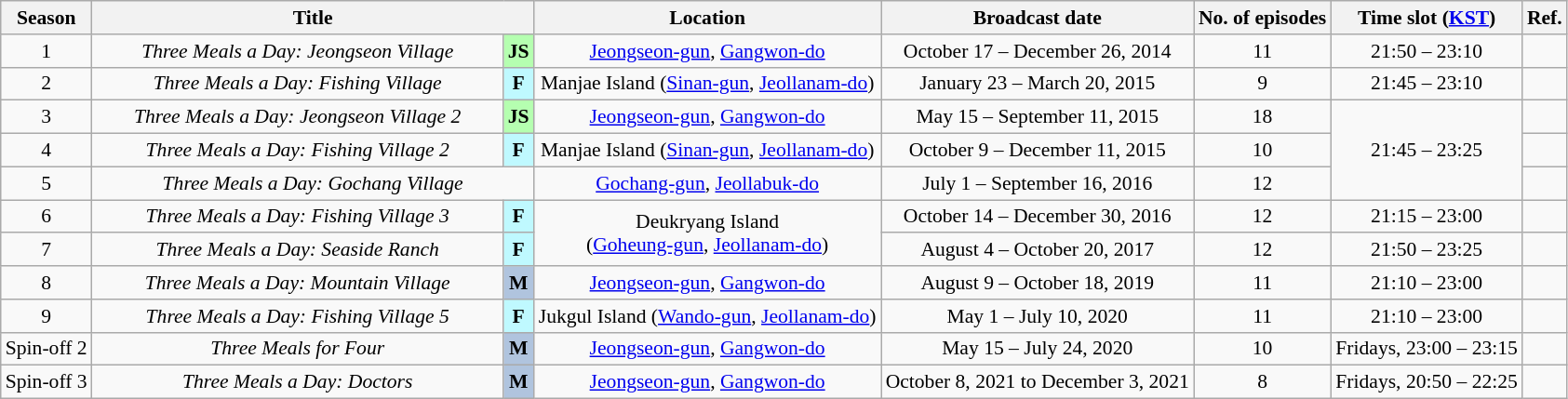<table class=wikitable style="text-align:center; font-size:90%;">
<tr>
<th>Season</th>
<th colspan="2" style="max-width:10em;">Title</th>
<th>Location</th>
<th>Broadcast date</th>
<th>No. of episodes</th>
<th>Time slot (<a href='#'>KST</a>)</th>
<th>Ref.</th>
</tr>
<tr>
<td>1</td>
<td style="width:20em;"><em>Three Meals a Day: Jeongseon Village</em></td>
<td style="width:1em;" bgcolor="#b5ffb0"><strong>JS</strong></td>
<td style="max-width:10em;"><a href='#'>Jeongseon-gun</a>, <a href='#'>Gangwon-do</a></td>
<td style="max-width:10em;">October 17 – December 26, 2014</td>
<td>11</td>
<td>21:50 – 23:10</td>
<td></td>
</tr>
<tr>
<td>2</td>
<td><em>Three Meals a Day: Fishing Village</em></td>
<td bgcolor="#bff9ff"><strong>F</strong></td>
<td>Manjae Island (<a href='#'>Sinan-gun</a>, <a href='#'>Jeollanam-do</a>)</td>
<td>January 23 – March 20, 2015</td>
<td>9</td>
<td>21:45 – 23:10</td>
<td></td>
</tr>
<tr>
<td>3</td>
<td><em>Three Meals a Day: Jeongseon Village 2</em></td>
<td bgcolor="#b5ffb0"><strong>JS</strong></td>
<td><a href='#'>Jeongseon-gun</a>, <a href='#'>Gangwon-do</a></td>
<td>May 15 – September 11, 2015</td>
<td>18</td>
<td rowspan="3">21:45 – 23:25</td>
<td></td>
</tr>
<tr>
<td>4</td>
<td><em>Three Meals a Day: Fishing Village 2</em></td>
<td bgcolor="#bff9ff"><strong>F</strong></td>
<td>Manjae Island (<a href='#'>Sinan-gun</a>, <a href='#'>Jeollanam-do</a>)</td>
<td>October 9 – December 11, 2015</td>
<td>10</td>
<td></td>
</tr>
<tr>
<td>5</td>
<td colspan="2"><em>Three Meals a Day: Gochang Village</em></td>
<td><a href='#'>Gochang-gun</a>, <a href='#'>Jeollabuk-do</a></td>
<td>July 1 – September 16, 2016</td>
<td>12</td>
<td></td>
</tr>
<tr>
<td>6</td>
<td><em>Three Meals a Day: Fishing Village 3</em></td>
<td bgcolor="#bff9ff"><strong>F</strong></td>
<td rowspan="2">Deukryang Island<br>(<a href='#'>Goheung-gun</a>, <a href='#'>Jeollanam-do</a>)</td>
<td>October 14 – December 30, 2016</td>
<td>12</td>
<td>21:15 – 23:00</td>
<td></td>
</tr>
<tr>
<td>7</td>
<td><em>Three Meals a Day: Seaside Ranch</em><br></td>
<td bgcolor="#bff9ff"><strong>F</strong></td>
<td>August 4 – October 20, 2017</td>
<td>12</td>
<td>21:50 – 23:25</td>
<td></td>
</tr>
<tr>
<td>8</td>
<td><em>Three Meals a Day: Mountain Village</em></td>
<td bgcolor="#B0C4DE"><strong>M</strong></td>
<td><a href='#'>Jeongseon-gun</a>, <a href='#'>Gangwon-do</a></td>
<td>August 9 – October 18, 2019</td>
<td>11</td>
<td>21:10 – 23:00</td>
<td></td>
</tr>
<tr>
<td>9</td>
<td><em>Three Meals a Day: Fishing Village 5</em></td>
<td bgcolor="#bff9ff"><strong>F</strong></td>
<td>Jukgul Island (<a href='#'>Wando-gun</a>, <a href='#'>Jeollanam-do</a>)</td>
<td>May 1 – July 10, 2020</td>
<td>11</td>
<td>21:10 – 23:00</td>
<td></td>
</tr>
<tr>
<td>Spin-off 2</td>
<td><em>Three Meals for Four</em></td>
<td bgcolor="#B0C4DE"><strong>M</strong></td>
<td><a href='#'>Jeongseon-gun</a>, <a href='#'>Gangwon-do</a></td>
<td>May 15 – July 24, 2020</td>
<td>10</td>
<td>Fridays, 23:00 – 23:15</td>
<td></td>
</tr>
<tr>
<td>Spin-off 3</td>
<td><em>Three Meals a Day: Doctors</em></td>
<td bgcolor="#B0C4DE"><strong>M</strong></td>
<td><a href='#'>Jeongseon-gun</a>, <a href='#'>Gangwon-do</a></td>
<td>October 8, 2021 to December 3, 2021</td>
<td>8</td>
<td>Fridays, 20:50 – 22:25</td>
<td></td>
</tr>
</table>
